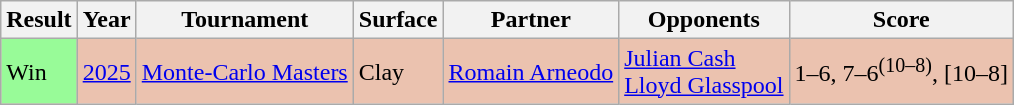<table class="sortable wikitable">
<tr>
<th>Result</th>
<th>Year</th>
<th>Tournament</th>
<th>Surface</th>
<th>Partner</th>
<th>Opponents</th>
<th class="unsortable">Score</th>
</tr>
<tr style="background:#ebc2af;">
<td bgcolor=98fb98>Win</td>
<td><a href='#'>2025</a></td>
<td><a href='#'>Monte-Carlo Masters</a></td>
<td>Clay</td>
<td> <a href='#'>Romain Arneodo</a></td>
<td> <a href='#'>Julian Cash</a><br> <a href='#'>Lloyd Glasspool</a></td>
<td>1–6, 7–6<sup>(10–8)</sup>, [10–8]</td>
</tr>
</table>
